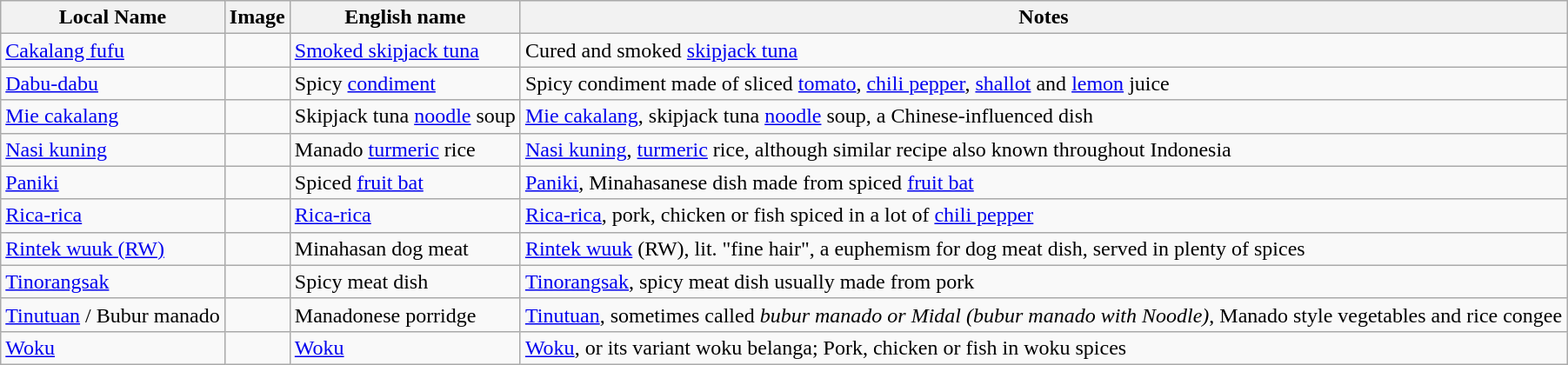<table class="wikitable">
<tr>
<th>Local Name</th>
<th>Image</th>
<th>English name</th>
<th>Notes</th>
</tr>
<tr>
<td><a href='#'>Cakalang fufu</a></td>
<td></td>
<td><a href='#'>Smoked skipjack tuna</a></td>
<td>Cured and smoked <a href='#'>skipjack tuna</a></td>
</tr>
<tr>
<td><a href='#'>Dabu-dabu</a></td>
<td></td>
<td>Spicy <a href='#'>condiment</a></td>
<td>Spicy condiment made of sliced <a href='#'>tomato</a>, <a href='#'>chili pepper</a>, <a href='#'>shallot</a> and <a href='#'>lemon</a> juice</td>
</tr>
<tr>
<td><a href='#'>Mie cakalang</a></td>
<td></td>
<td>Skipjack tuna <a href='#'>noodle</a> soup</td>
<td><a href='#'>Mie cakalang</a>, skipjack tuna <a href='#'>noodle</a> soup, a Chinese-influenced dish</td>
</tr>
<tr>
<td><a href='#'>Nasi kuning</a></td>
<td></td>
<td>Manado <a href='#'>turmeric</a> rice</td>
<td><a href='#'>Nasi kuning</a>, <a href='#'>turmeric</a> rice, although similar recipe also known throughout Indonesia</td>
</tr>
<tr>
<td><a href='#'>Paniki</a></td>
<td></td>
<td>Spiced <a href='#'>fruit bat</a></td>
<td><a href='#'>Paniki</a>, Minahasanese dish made from spiced <a href='#'>fruit bat</a></td>
</tr>
<tr>
<td><a href='#'>Rica-rica</a></td>
<td></td>
<td><a href='#'>Rica-rica</a></td>
<td><a href='#'>Rica-rica</a>, pork, chicken or fish spiced in a lot of <a href='#'>chili pepper</a></td>
</tr>
<tr>
<td><a href='#'>Rintek wuuk (RW)</a></td>
<td></td>
<td>Minahasan dog meat</td>
<td><a href='#'>Rintek wuuk</a> (RW), lit. "fine hair", a euphemism for dog meat dish, served in plenty of spices</td>
</tr>
<tr>
<td><a href='#'>Tinorangsak</a></td>
<td></td>
<td>Spicy meat dish</td>
<td><a href='#'>Tinorangsak</a>, spicy meat dish usually made from pork</td>
</tr>
<tr>
<td><a href='#'>Tinutuan</a> / Bubur manado</td>
<td></td>
<td>Manadonese porridge</td>
<td><a href='#'>Tinutuan</a>, sometimes called <em>bubur manado or Midal (bubur manado with Noodle)</em>, Manado style vegetables and rice congee</td>
</tr>
<tr>
<td><a href='#'>Woku</a></td>
<td></td>
<td><a href='#'>Woku</a></td>
<td><a href='#'>Woku</a>, or its variant woku belanga; Pork, chicken or fish in woku spices</td>
</tr>
</table>
